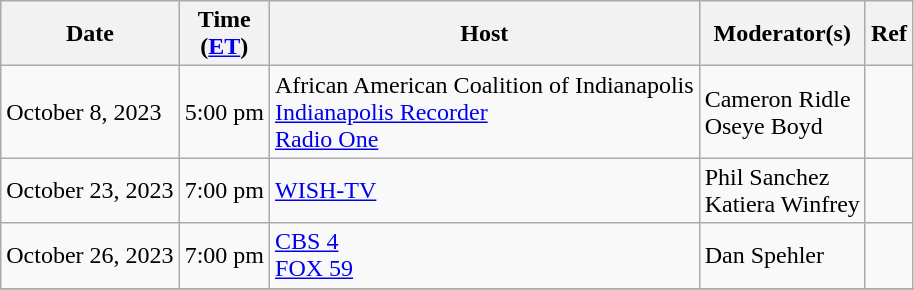<table class="wikitable">
<tr>
<th>Date</th>
<th>Time<br>(<a href='#'>ET</a>)</th>
<th>Host</th>
<th>Moderator(s)</th>
<th>Ref</th>
</tr>
<tr>
<td>October 8, 2023</td>
<td>5:00 pm</td>
<td>African American Coalition of Indianapolis<br><a href='#'>Indianapolis Recorder</a><br><a href='#'>Radio One</a></td>
<td>Cameron Ridle<br>Oseye Boyd</td>
<td></td>
</tr>
<tr>
<td>October 23, 2023</td>
<td>7:00 pm</td>
<td><a href='#'>WISH-TV</a></td>
<td>Phil Sanchez<br>Katiera Winfrey</td>
<td></td>
</tr>
<tr>
<td>October 26, 2023</td>
<td>7:00 pm</td>
<td><a href='#'>CBS 4</a><br><a href='#'>FOX 59</a></td>
<td>Dan Spehler</td>
<td></td>
</tr>
<tr>
</tr>
</table>
